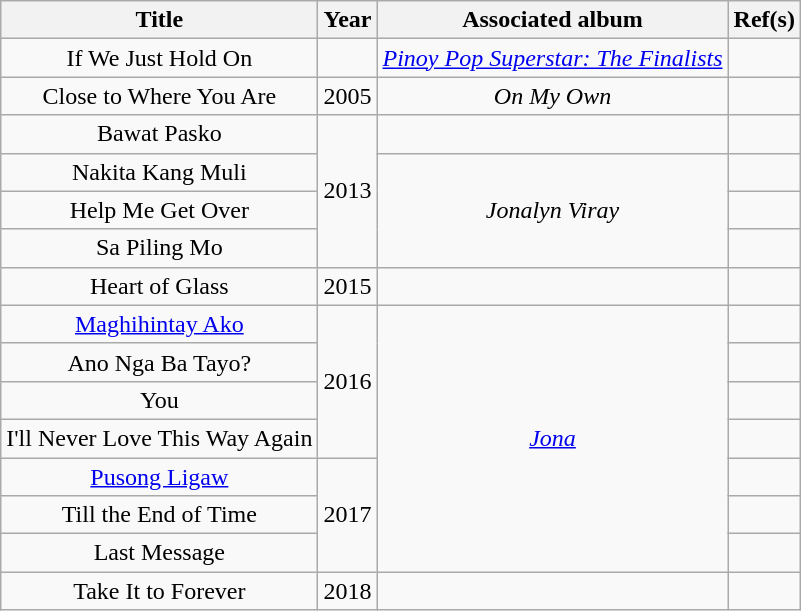<table class="wikitable plainrowheaders" style="text-align:center;">
<tr>
<th scope="col">Title</th>
<th scope="col">Year</th>
<th scope="col">Associated album</th>
<th>Ref(s)</th>
</tr>
<tr>
<td>If We Just Hold On</td>
<td></td>
<td><em><a href='#'>Pinoy Pop Superstar: The Finalists</a></em></td>
<td></td>
</tr>
<tr>
<td>Close to Where You Are</td>
<td>2005</td>
<td><em>On My Own</em></td>
<td></td>
</tr>
<tr>
<td>Bawat Pasko</td>
<td rowspan="4">2013</td>
<td></td>
<td></td>
</tr>
<tr>
<td>Nakita Kang Muli</td>
<td rowspan="3"><em>Jonalyn Viray</em></td>
<td></td>
</tr>
<tr>
<td>Help Me Get Over</td>
<td></td>
</tr>
<tr>
<td>Sa Piling Mo</td>
<td></td>
</tr>
<tr>
<td>Heart of Glass</td>
<td>2015</td>
<td></td>
<td></td>
</tr>
<tr>
<td><a href='#'>Maghihintay Ako</a></td>
<td rowspan="4">2016</td>
<td rowspan="7"><em><a href='#'> Jona</a></em></td>
<td></td>
</tr>
<tr>
<td>Ano Nga Ba Tayo?</td>
<td></td>
</tr>
<tr>
<td>You</td>
<td></td>
</tr>
<tr>
<td>I'll Never Love This Way Again</td>
<td></td>
</tr>
<tr>
<td><a href='#'> Pusong Ligaw</a></td>
<td rowspan="3">2017</td>
<td></td>
</tr>
<tr>
<td>Till the End of Time<br></td>
<td></td>
</tr>
<tr>
<td>Last Message</td>
<td></td>
</tr>
<tr>
<td>Take It to Forever<br></td>
<td>2018</td>
<td></td>
<td></td>
</tr>
</table>
